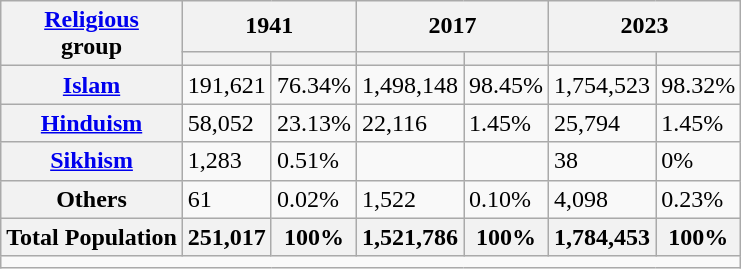<table class="wikitable sortable">
<tr>
<th rowspan="2"><a href='#'>Religious</a><br>group</th>
<th colspan="2">1941</th>
<th colspan="2">2017</th>
<th colspan="2">2023</th>
</tr>
<tr>
<th><a href='#'></a></th>
<th></th>
<th></th>
<th></th>
<th></th>
<th></th>
</tr>
<tr>
<th><a href='#'>Islam</a> </th>
<td>191,621</td>
<td>76.34%</td>
<td>1,498,148</td>
<td>98.45%</td>
<td>1,754,523</td>
<td>98.32%</td>
</tr>
<tr>
<th><a href='#'>Hinduism</a> </th>
<td>58,052</td>
<td>23.13%</td>
<td>22,116</td>
<td>1.45%</td>
<td>25,794</td>
<td>1.45%</td>
</tr>
<tr>
<th><a href='#'>Sikhism</a> </th>
<td>1,283</td>
<td>0.51%</td>
<td></td>
<td></td>
<td>38</td>
<td>0%</td>
</tr>
<tr>
<th>Others </th>
<td>61</td>
<td>0.02%</td>
<td>1,522</td>
<td>0.10%</td>
<td>4,098</td>
<td>0.23%</td>
</tr>
<tr>
<th>Total Population</th>
<th>251,017</th>
<th>100%</th>
<th>1,521,786</th>
<th>100%</th>
<th>1,784,453</th>
<th>100%</th>
</tr>
<tr class="sortbottom">
<td colspan="7"></td>
</tr>
</table>
